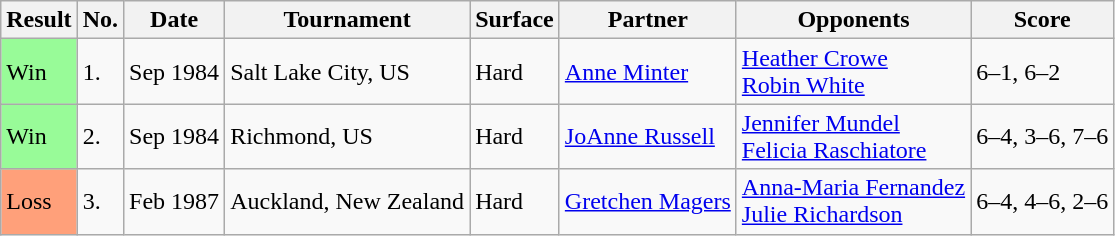<table class="wikitable">
<tr>
<th>Result</th>
<th>No.</th>
<th>Date</th>
<th>Tournament</th>
<th>Surface</th>
<th>Partner</th>
<th>Opponents</th>
<th>Score</th>
</tr>
<tr>
<td style="background:#98fb98;">Win</td>
<td>1.</td>
<td>Sep 1984</td>
<td>Salt Lake City, US</td>
<td>Hard</td>
<td> <a href='#'>Anne Minter</a></td>
<td> <a href='#'>Heather Crowe</a> <br>  <a href='#'>Robin White</a></td>
<td>6–1, 6–2</td>
</tr>
<tr>
<td style="background:#98fb98;">Win</td>
<td>2.</td>
<td>Sep 1984</td>
<td>Richmond, US</td>
<td>Hard</td>
<td> <a href='#'>JoAnne Russell</a></td>
<td> <a href='#'>Jennifer Mundel</a> <br>  <a href='#'>Felicia Raschiatore</a></td>
<td>6–4, 3–6, 7–6</td>
</tr>
<tr>
<td style="background:#ffa07a;">Loss</td>
<td>3.</td>
<td>Feb 1987</td>
<td>Auckland, New Zealand</td>
<td>Hard</td>
<td> <a href='#'>Gretchen Magers</a></td>
<td> <a href='#'>Anna-Maria Fernandez</a> <br>  <a href='#'>Julie Richardson</a></td>
<td>6–4, 4–6, 2–6</td>
</tr>
</table>
